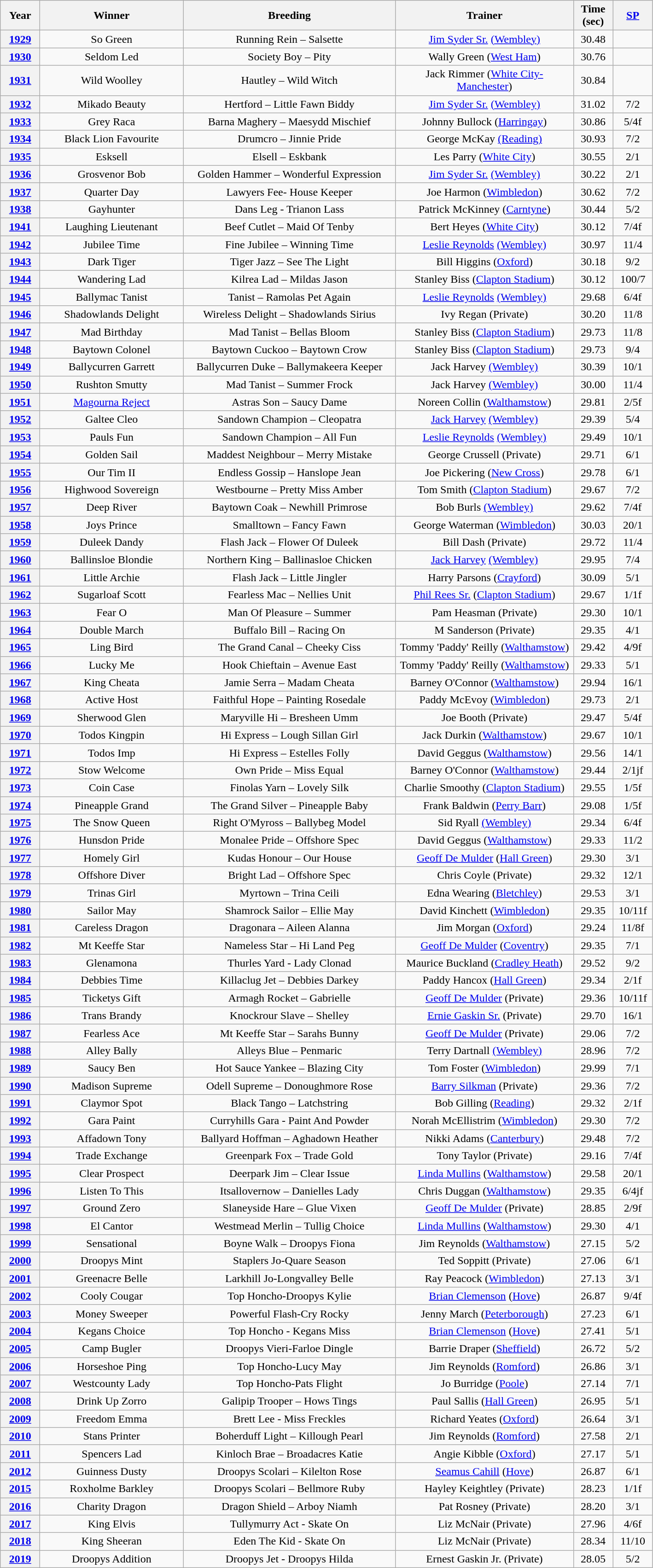<table class="wikitable" style="text-align:center">
<tr>
<th width=50>Year</th>
<th width=200>Winner</th>
<th width=300>Breeding</th>
<th width=250>Trainer</th>
<th width=50>Time (sec)</th>
<th width=50><a href='#'>SP</a></th>
</tr>
<tr>
<th><a href='#'>1929</a></th>
<td>So Green</td>
<td>Running Rein – Salsette</td>
<td><a href='#'>Jim Syder Sr.</a> <a href='#'>(Wembley)</a></td>
<td>30.48</td>
<td></td>
</tr>
<tr>
<th><a href='#'>1930</a></th>
<td>Seldom Led</td>
<td>Society Boy – Pity</td>
<td>Wally Green (<a href='#'>West Ham</a>)</td>
<td>30.76</td>
<td></td>
</tr>
<tr>
<th><a href='#'>1931</a></th>
<td>Wild Woolley</td>
<td>Hautley – Wild Witch</td>
<td>Jack Rimmer (<a href='#'>White City-Manchester</a>)</td>
<td>30.84</td>
<td></td>
</tr>
<tr>
<th><a href='#'>1932</a></th>
<td>Mikado Beauty</td>
<td>Hertford – Little Fawn Biddy</td>
<td><a href='#'>Jim Syder Sr.</a> <a href='#'>(Wembley)</a></td>
<td>31.02</td>
<td>7/2</td>
</tr>
<tr>
<th><a href='#'>1933</a></th>
<td>Grey Raca</td>
<td>Barna Maghery – Maesydd Mischief</td>
<td>Johnny Bullock (<a href='#'>Harringay</a>)</td>
<td>30.86</td>
<td>5/4f</td>
</tr>
<tr>
<th><a href='#'>1934</a></th>
<td>Black Lion Favourite</td>
<td>Drumcro – Jinnie Pride</td>
<td>George McKay <a href='#'>(Reading)</a></td>
<td>30.93</td>
<td>7/2</td>
</tr>
<tr>
<th><a href='#'>1935</a></th>
<td>Esksell</td>
<td>Elsell – Eskbank</td>
<td>Les Parry (<a href='#'>White City</a>)</td>
<td>30.55</td>
<td>2/1</td>
</tr>
<tr>
<th><a href='#'>1936</a></th>
<td>Grosvenor Bob</td>
<td>Golden Hammer – Wonderful Expression</td>
<td><a href='#'>Jim Syder Sr.</a> <a href='#'>(Wembley)</a></td>
<td>30.22</td>
<td>2/1</td>
</tr>
<tr>
<th><a href='#'>1937</a></th>
<td>Quarter Day</td>
<td>Lawyers Fee- House Keeper</td>
<td>Joe Harmon (<a href='#'>Wimbledon</a>)</td>
<td>30.62</td>
<td>7/2</td>
</tr>
<tr>
<th><a href='#'>1938</a></th>
<td>Gayhunter</td>
<td>Dans Leg - Trianon Lass</td>
<td>Patrick McKinney (<a href='#'>Carntyne</a>)</td>
<td>30.44</td>
<td>5/2</td>
</tr>
<tr>
<th><a href='#'>1941</a></th>
<td>Laughing Lieutenant</td>
<td>Beef Cutlet – Maid Of Tenby</td>
<td>Bert Heyes (<a href='#'>White City</a>)</td>
<td>30.12</td>
<td>7/4f</td>
</tr>
<tr>
<th><a href='#'>1942</a></th>
<td>Jubilee Time</td>
<td>Fine Jubilee – Winning Time</td>
<td><a href='#'>Leslie Reynolds</a> <a href='#'>(Wembley)</a></td>
<td>30.97</td>
<td>11/4</td>
</tr>
<tr>
<th><a href='#'>1943</a></th>
<td>Dark Tiger</td>
<td>Tiger Jazz – See The Light</td>
<td>Bill Higgins (<a href='#'>Oxford</a>)</td>
<td>30.18</td>
<td>9/2</td>
</tr>
<tr>
<th><a href='#'>1944</a></th>
<td>Wandering Lad</td>
<td>Kilrea Lad – Mildas Jason</td>
<td>Stanley Biss (<a href='#'>Clapton Stadium</a>)</td>
<td>30.12</td>
<td>100/7</td>
</tr>
<tr>
<th><a href='#'>1945</a></th>
<td>Ballymac Tanist</td>
<td>Tanist – Ramolas Pet Again</td>
<td><a href='#'>Leslie Reynolds</a> <a href='#'>(Wembley)</a></td>
<td>29.68</td>
<td>6/4f</td>
</tr>
<tr>
<th><a href='#'>1946</a></th>
<td>Shadowlands Delight </td>
<td>Wireless Delight – Shadowlands Sirius</td>
<td>Ivy Regan (Private)</td>
<td>30.20</td>
<td>11/8</td>
</tr>
<tr>
<th><a href='#'>1947</a></th>
<td>Mad Birthday</td>
<td>Mad Tanist – Bellas Bloom</td>
<td>Stanley Biss (<a href='#'>Clapton Stadium</a>)</td>
<td>29.73</td>
<td>11/8</td>
</tr>
<tr>
<th><a href='#'>1948</a></th>
<td>Baytown Colonel</td>
<td>Baytown Cuckoo – Baytown Crow</td>
<td>Stanley Biss (<a href='#'>Clapton Stadium</a>)</td>
<td>29.73</td>
<td>9/4</td>
</tr>
<tr>
<th><a href='#'>1949</a></th>
<td>Ballycurren Garrett</td>
<td>Ballycurren Duke – Ballymakeera Keeper</td>
<td>Jack Harvey <a href='#'>(Wembley)</a></td>
<td>30.39</td>
<td>10/1</td>
</tr>
<tr>
<th><a href='#'>1950</a></th>
<td>Rushton Smutty </td>
<td>Mad Tanist – Summer Frock</td>
<td>Jack Harvey <a href='#'>(Wembley)</a></td>
<td>30.00</td>
<td>11/4</td>
</tr>
<tr>
<th><a href='#'>1951</a></th>
<td><a href='#'>Magourna Reject</a></td>
<td>Astras Son – Saucy Dame</td>
<td>Noreen Collin (<a href='#'>Walthamstow</a>)</td>
<td>29.81</td>
<td>2/5f</td>
</tr>
<tr>
<th><a href='#'>1952</a></th>
<td>Galtee Cleo</td>
<td>Sandown Champion – Cleopatra</td>
<td><a href='#'>Jack Harvey</a> <a href='#'>(Wembley)</a></td>
<td>29.39</td>
<td>5/4</td>
</tr>
<tr>
<th><a href='#'>1953</a></th>
<td>Pauls Fun</td>
<td>Sandown Champion – All Fun</td>
<td><a href='#'>Leslie Reynolds</a> <a href='#'>(Wembley)</a></td>
<td>29.49</td>
<td>10/1</td>
</tr>
<tr>
<th><a href='#'>1954</a></th>
<td>Golden Sail</td>
<td>Maddest Neighbour – Merry Mistake</td>
<td>George Crussell (Private)</td>
<td>29.71</td>
<td>6/1</td>
</tr>
<tr>
<th><a href='#'>1955</a></th>
<td>Our Tim II</td>
<td>Endless Gossip – Hanslope Jean</td>
<td>Joe Pickering (<a href='#'>New Cross</a>)</td>
<td>29.78</td>
<td>6/1</td>
</tr>
<tr>
<th><a href='#'>1956</a></th>
<td>Highwood Sovereign</td>
<td>Westbourne – Pretty Miss Amber</td>
<td>Tom Smith (<a href='#'>Clapton Stadium</a>)</td>
<td>29.67</td>
<td>7/2</td>
</tr>
<tr>
<th><a href='#'>1957</a></th>
<td>Deep River</td>
<td>Baytown Coak – Newhill Primrose</td>
<td>Bob Burls <a href='#'>(Wembley)</a></td>
<td>29.62</td>
<td>7/4f</td>
</tr>
<tr>
<th><a href='#'>1958</a></th>
<td>Joys Prince</td>
<td>Smalltown – Fancy Fawn</td>
<td>George Waterman (<a href='#'>Wimbledon</a>)</td>
<td>30.03</td>
<td>20/1</td>
</tr>
<tr>
<th><a href='#'>1959</a></th>
<td>Duleek Dandy</td>
<td>Flash Jack – Flower Of Duleek</td>
<td>Bill Dash (Private)</td>
<td>29.72</td>
<td>11/4</td>
</tr>
<tr>
<th><a href='#'>1960</a></th>
<td>Ballinsloe Blondie</td>
<td>Northern King – Ballinasloe Chicken</td>
<td><a href='#'>Jack Harvey</a> <a href='#'>(Wembley)</a></td>
<td>29.95</td>
<td>7/4</td>
</tr>
<tr>
<th><a href='#'>1961</a></th>
<td>Little Archie</td>
<td>Flash Jack – Little Jingler</td>
<td>Harry Parsons (<a href='#'>Crayford</a>)</td>
<td>30.09</td>
<td>5/1</td>
</tr>
<tr>
<th><a href='#'>1962</a></th>
<td>Sugarloaf Scott</td>
<td>Fearless Mac – Nellies Unit</td>
<td><a href='#'>Phil Rees Sr.</a> (<a href='#'>Clapton Stadium</a>)</td>
<td>29.67</td>
<td>1/1f</td>
</tr>
<tr>
<th><a href='#'>1963</a></th>
<td>Fear O</td>
<td>Man Of Pleasure – Summer</td>
<td>Pam Heasman (Private)</td>
<td>29.30</td>
<td>10/1</td>
</tr>
<tr>
<th><a href='#'>1964</a></th>
<td>Double March</td>
<td>Buffalo Bill – Racing On</td>
<td>M Sanderson (Private)</td>
<td>29.35</td>
<td>4/1</td>
</tr>
<tr>
<th><a href='#'>1965</a></th>
<td>Ling Bird</td>
<td>The Grand Canal – Cheeky Ciss</td>
<td>Tommy 'Paddy' Reilly (<a href='#'>Walthamstow</a>)</td>
<td>29.42</td>
<td>4/9f</td>
</tr>
<tr>
<th><a href='#'>1966</a></th>
<td>Lucky Me</td>
<td>Hook Chieftain – Avenue East</td>
<td>Tommy 'Paddy' Reilly (<a href='#'>Walthamstow</a>)</td>
<td>29.33</td>
<td>5/1</td>
</tr>
<tr>
<th><a href='#'>1967</a></th>
<td>King Cheata</td>
<td>Jamie Serra – Madam Cheata</td>
<td>Barney O'Connor (<a href='#'>Walthamstow</a>)</td>
<td>29.94</td>
<td>16/1</td>
</tr>
<tr>
<th><a href='#'>1968</a></th>
<td>Active Host</td>
<td>Faithful Hope – Painting Rosedale</td>
<td>Paddy McEvoy (<a href='#'>Wimbledon</a>)</td>
<td>29.73</td>
<td>2/1</td>
</tr>
<tr>
<th><a href='#'>1969</a></th>
<td>Sherwood Glen</td>
<td>Maryville Hi – Bresheen Umm</td>
<td>Joe Booth (Private)</td>
<td>29.47</td>
<td>5/4f</td>
</tr>
<tr>
<th><a href='#'>1970</a></th>
<td>Todos Kingpin</td>
<td>Hi Express – Lough Sillan Girl</td>
<td>Jack Durkin (<a href='#'>Walthamstow</a>)</td>
<td>29.67</td>
<td>10/1</td>
</tr>
<tr>
<th><a href='#'>1971</a></th>
<td>Todos Imp</td>
<td>Hi Express – Estelles Folly</td>
<td>David Geggus (<a href='#'>Walthamstow</a>)</td>
<td>29.56</td>
<td>14/1</td>
</tr>
<tr>
<th><a href='#'>1972</a></th>
<td>Stow Welcome</td>
<td>Own Pride – Miss Equal</td>
<td>Barney O'Connor (<a href='#'>Walthamstow</a>)</td>
<td>29.44</td>
<td>2/1jf</td>
</tr>
<tr>
<th><a href='#'>1973</a></th>
<td>Coin Case</td>
<td>Finolas Yarn – Lovely Silk</td>
<td>Charlie Smoothy (<a href='#'>Clapton Stadium</a>)</td>
<td>29.55</td>
<td>1/5f</td>
</tr>
<tr>
<th><a href='#'>1974</a></th>
<td>Pineapple Grand</td>
<td>The Grand Silver – Pineapple Baby</td>
<td>Frank Baldwin (<a href='#'>Perry Barr</a>)</td>
<td>29.08</td>
<td>1/5f</td>
</tr>
<tr>
<th><a href='#'>1975</a></th>
<td>The Snow Queen</td>
<td>Right O'Myross – Ballybeg Model</td>
<td>Sid Ryall <a href='#'>(Wembley)</a></td>
<td>29.34</td>
<td>6/4f</td>
</tr>
<tr>
<th><a href='#'>1976</a></th>
<td>Hunsdon Pride</td>
<td>Monalee Pride – Offshore Spec</td>
<td>David Geggus (<a href='#'>Walthamstow</a>)</td>
<td>29.33</td>
<td>11/2</td>
</tr>
<tr>
<th><a href='#'>1977</a></th>
<td>Homely Girl</td>
<td>Kudas Honour – Our House</td>
<td><a href='#'>Geoff De Mulder</a> (<a href='#'>Hall Green</a>)</td>
<td>29.30</td>
<td>3/1</td>
</tr>
<tr>
<th><a href='#'>1978</a></th>
<td>Offshore Diver</td>
<td>Bright Lad – Offshore Spec</td>
<td>Chris Coyle (Private)</td>
<td>29.32</td>
<td>12/1</td>
</tr>
<tr>
<th><a href='#'>1979</a></th>
<td>Trinas Girl</td>
<td>Myrtown – Trina Ceili</td>
<td>Edna Wearing (<a href='#'>Bletchley</a>)</td>
<td>29.53</td>
<td>3/1</td>
</tr>
<tr>
<th><a href='#'>1980</a></th>
<td>Sailor May</td>
<td>Shamrock Sailor – Ellie May</td>
<td>David Kinchett (<a href='#'>Wimbledon</a>)</td>
<td>29.35</td>
<td>10/11f</td>
</tr>
<tr>
<th><a href='#'>1981</a></th>
<td>Careless Dragon</td>
<td>Dragonara – Aileen Alanna</td>
<td>Jim Morgan (<a href='#'>Oxford</a>)</td>
<td>29.24</td>
<td>11/8f</td>
</tr>
<tr>
<th><a href='#'>1982</a></th>
<td>Mt Keeffe Star</td>
<td>Nameless Star – Hi Land Peg</td>
<td><a href='#'>Geoff De Mulder</a> (<a href='#'>Coventry</a>)</td>
<td>29.35</td>
<td>7/1</td>
</tr>
<tr>
<th><a href='#'>1983</a></th>
<td>Glenamona</td>
<td>Thurles Yard - Lady Clonad</td>
<td>Maurice Buckland (<a href='#'>Cradley Heath</a>)</td>
<td>29.52</td>
<td>9/2</td>
</tr>
<tr>
<th><a href='#'>1984</a></th>
<td>Debbies Time</td>
<td>Killaclug Jet – Debbies Darkey</td>
<td>Paddy Hancox (<a href='#'>Hall Green</a>)</td>
<td>29.34</td>
<td>2/1f</td>
</tr>
<tr>
<th><a href='#'>1985</a></th>
<td>Ticketys Gift</td>
<td>Armagh Rocket – Gabrielle</td>
<td><a href='#'>Geoff De Mulder</a> (Private)</td>
<td>29.36</td>
<td>10/11f</td>
</tr>
<tr>
<th><a href='#'>1986</a></th>
<td>Trans Brandy</td>
<td>Knockrour Slave – Shelley</td>
<td><a href='#'>Ernie Gaskin Sr.</a> (Private)</td>
<td>29.70</td>
<td>16/1</td>
</tr>
<tr>
<th><a href='#'>1987</a></th>
<td>Fearless Ace</td>
<td>Mt Keeffe Star – Sarahs Bunny</td>
<td><a href='#'>Geoff De Mulder</a> (Private)</td>
<td>29.06</td>
<td>7/2</td>
</tr>
<tr>
<th><a href='#'>1988</a></th>
<td>Alley Bally</td>
<td>Alleys Blue – Penmaric</td>
<td>Terry Dartnall <a href='#'>(Wembley)</a></td>
<td>28.96</td>
<td>7/2</td>
</tr>
<tr>
<th><a href='#'>1989</a></th>
<td>Saucy Ben</td>
<td>Hot Sauce Yankee – Blazing City</td>
<td>Tom Foster (<a href='#'>Wimbledon</a>)</td>
<td>29.99</td>
<td>7/1</td>
</tr>
<tr>
<th><a href='#'>1990</a></th>
<td>Madison Supreme</td>
<td>Odell Supreme – Donoughmore Rose</td>
<td><a href='#'>Barry Silkman</a> (Private)</td>
<td>29.36</td>
<td>7/2</td>
</tr>
<tr>
<th><a href='#'>1991</a></th>
<td>Claymor Spot</td>
<td>Black Tango – Latchstring</td>
<td>Bob Gilling (<a href='#'>Reading</a>)</td>
<td>29.32</td>
<td>2/1f</td>
</tr>
<tr>
<th><a href='#'>1992</a></th>
<td>Gara Paint</td>
<td>Curryhills Gara - Paint And Powder</td>
<td>Norah McEllistrim (<a href='#'>Wimbledon</a>)</td>
<td>29.30</td>
<td>7/2</td>
</tr>
<tr>
<th><a href='#'>1993</a></th>
<td>Affadown Tony</td>
<td>Ballyard Hoffman – Aghadown Heather</td>
<td>Nikki Adams (<a href='#'>Canterbury</a>)</td>
<td>29.48</td>
<td>7/2</td>
</tr>
<tr>
<th><a href='#'>1994</a></th>
<td>Trade Exchange</td>
<td>Greenpark Fox – Trade Gold</td>
<td>Tony Taylor (Private)</td>
<td>29.16</td>
<td>7/4f</td>
</tr>
<tr>
<th><a href='#'>1995</a></th>
<td>Clear Prospect</td>
<td>Deerpark Jim – Clear Issue</td>
<td><a href='#'>Linda Mullins</a> (<a href='#'>Walthamstow</a>)</td>
<td>29.58</td>
<td>20/1</td>
</tr>
<tr>
<th><a href='#'>1996</a></th>
<td>Listen To This</td>
<td>Itsallovernow – Danielles Lady</td>
<td>Chris Duggan (<a href='#'>Walthamstow</a>)</td>
<td>29.35</td>
<td>6/4jf</td>
</tr>
<tr>
<th><a href='#'>1997</a></th>
<td>Ground Zero</td>
<td>Slaneyside Hare – Glue Vixen</td>
<td><a href='#'>Geoff De Mulder</a> (Private)</td>
<td>28.85</td>
<td>2/9f</td>
</tr>
<tr>
<th><a href='#'>1998</a></th>
<td>El Cantor</td>
<td>Westmead Merlin – Tullig Choice</td>
<td><a href='#'>Linda Mullins</a> (<a href='#'>Walthamstow</a>)</td>
<td>29.30</td>
<td>4/1</td>
</tr>
<tr>
<th><a href='#'>1999</a></th>
<td>Sensational</td>
<td>Boyne Walk – Droopys Fiona</td>
<td>Jim Reynolds (<a href='#'>Walthamstow</a>)</td>
<td>27.15</td>
<td>5/2</td>
</tr>
<tr>
<th><a href='#'>2000</a></th>
<td>Droopys Mint</td>
<td>Staplers Jo-Quare Season</td>
<td>Ted Soppitt (Private)</td>
<td>27.06</td>
<td>6/1</td>
</tr>
<tr>
<th><a href='#'>2001</a></th>
<td>Greenacre Belle</td>
<td>Larkhill Jo-Longvalley Belle</td>
<td>Ray Peacock (<a href='#'>Wimbledon</a>)</td>
<td>27.13</td>
<td>3/1</td>
</tr>
<tr>
<th><a href='#'>2002</a></th>
<td>Cooly Cougar</td>
<td>Top Honcho-Droopys Kylie</td>
<td><a href='#'>Brian Clemenson</a> (<a href='#'>Hove</a>)</td>
<td>26.87</td>
<td>9/4f</td>
</tr>
<tr>
<th><a href='#'>2003</a></th>
<td>Money Sweeper</td>
<td>Powerful Flash-Cry Rocky</td>
<td>Jenny March (<a href='#'>Peterborough</a>)</td>
<td>27.23</td>
<td>6/1</td>
</tr>
<tr>
<th><a href='#'>2004</a></th>
<td>Kegans Choice</td>
<td>Top Honcho - Kegans Miss</td>
<td><a href='#'>Brian Clemenson</a> (<a href='#'>Hove</a>)</td>
<td>27.41</td>
<td>5/1</td>
</tr>
<tr>
<th><a href='#'>2005</a></th>
<td>Camp Bugler</td>
<td>Droopys Vieri-Farloe Dingle</td>
<td>Barrie Draper (<a href='#'>Sheffield</a>)</td>
<td>26.72</td>
<td>5/2</td>
</tr>
<tr>
<th><a href='#'>2006</a></th>
<td>Horseshoe Ping</td>
<td>Top Honcho-Lucy May</td>
<td>Jim Reynolds (<a href='#'>Romford</a>)</td>
<td>26.86</td>
<td>3/1</td>
</tr>
<tr>
<th><a href='#'>2007</a></th>
<td>Westcounty Lady</td>
<td>Top Honcho-Pats Flight</td>
<td>Jo Burridge (<a href='#'>Poole</a>)</td>
<td>27.14</td>
<td>7/1</td>
</tr>
<tr>
<th><a href='#'>2008</a></th>
<td>Drink Up Zorro</td>
<td>Galipip Trooper – Hows Tings</td>
<td>Paul Sallis (<a href='#'>Hall Green</a>)</td>
<td>26.95</td>
<td>5/1</td>
</tr>
<tr>
<th><a href='#'>2009</a></th>
<td>Freedom Emma</td>
<td>Brett Lee - Miss Freckles</td>
<td>Richard Yeates (<a href='#'>Oxford</a>)</td>
<td>26.64</td>
<td>3/1</td>
</tr>
<tr>
<th><a href='#'>2010</a></th>
<td>Stans Printer</td>
<td>Boherduff Light – Killough Pearl</td>
<td>Jim Reynolds (<a href='#'>Romford</a>)</td>
<td>27.58</td>
<td>2/1</td>
</tr>
<tr>
<th><a href='#'>2011</a></th>
<td>Spencers Lad</td>
<td>Kinloch Brae – Broadacres Katie</td>
<td>Angie Kibble (<a href='#'>Oxford</a>)</td>
<td>27.17</td>
<td>5/1</td>
</tr>
<tr>
<th><a href='#'>2012</a></th>
<td>Guinness Dusty</td>
<td>Droopys Scolari – Kilelton Rose</td>
<td><a href='#'>Seamus Cahill</a> (<a href='#'>Hove</a>)</td>
<td>26.87</td>
<td>6/1</td>
</tr>
<tr>
<th><a href='#'>2015</a></th>
<td>Roxholme Barkley </td>
<td>Droopys Scolari – Bellmore Ruby</td>
<td>Hayley Keightley (Private)</td>
<td>28.23</td>
<td>1/1f</td>
</tr>
<tr>
<th><a href='#'>2016</a></th>
<td>Charity Dragon </td>
<td>Dragon Shield – Arboy Niamh</td>
<td>Pat Rosney (Private)</td>
<td>28.20</td>
<td>3/1</td>
</tr>
<tr>
<th><a href='#'>2017</a></th>
<td>King Elvis </td>
<td>Tullymurry Act - Skate On</td>
<td>Liz McNair (Private)</td>
<td>27.96</td>
<td>4/6f</td>
</tr>
<tr>
<th><a href='#'>2018</a></th>
<td>King Sheeran </td>
<td>Eden The Kid - Skate On</td>
<td>Liz McNair (Private)</td>
<td>28.34</td>
<td>11/10</td>
</tr>
<tr>
<th><a href='#'>2019</a></th>
<td>Droopys Addition </td>
<td>Droopys Jet - Droopys Hilda</td>
<td>Ernest Gaskin Jr. (Private)</td>
<td>28.05</td>
<td>5/2</td>
</tr>
</table>
